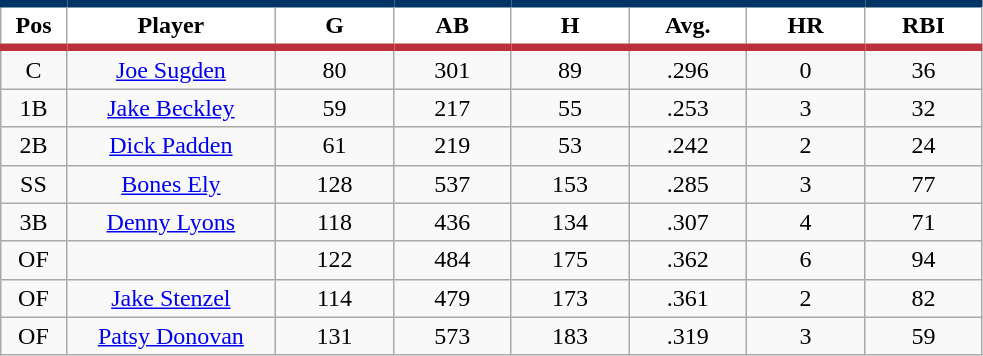<table class="wikitable sortable">
<tr>
<th style="background:#FFFFFF; border-top:#023465 5px solid; border-bottom:#ba313c 5px solid;" width="5%">Pos</th>
<th style="background:#FFFFFF; border-top:#023465 5px solid; border-bottom:#ba313c 5px solid;" width="16%">Player</th>
<th style="background:#FFFFFF; border-top:#023465 5px solid; border-bottom:#ba313c 5px solid;" width="9%">G</th>
<th style="background:#FFFFFF; border-top:#023465 5px solid; border-bottom:#ba313c 5px solid;" width="9%">AB</th>
<th style="background:#FFFFFF; border-top:#023465 5px solid; border-bottom:#ba313c 5px solid;" width="9%">H</th>
<th style="background:#FFFFFF; border-top:#023465 5px solid; border-bottom:#ba313c 5px solid;" width="9%">Avg.</th>
<th style="background:#FFFFFF; border-top:#023465 5px solid; border-bottom:#ba313c 5px solid;" width="9%">HR</th>
<th style="background:#FFFFFF; border-top:#023465 5px solid; border-bottom:#ba313c 5px solid;" width="9%">RBI</th>
</tr>
<tr align="center">
<td>C</td>
<td><a href='#'>Joe Sugden</a></td>
<td>80</td>
<td>301</td>
<td>89</td>
<td>.296</td>
<td>0</td>
<td>36</td>
</tr>
<tr align="center">
<td>1B</td>
<td><a href='#'>Jake Beckley</a></td>
<td>59</td>
<td>217</td>
<td>55</td>
<td>.253</td>
<td>3</td>
<td>32</td>
</tr>
<tr align="center">
<td>2B</td>
<td><a href='#'>Dick Padden</a></td>
<td>61</td>
<td>219</td>
<td>53</td>
<td>.242</td>
<td>2</td>
<td>24</td>
</tr>
<tr align="center">
<td>SS</td>
<td><a href='#'>Bones Ely</a></td>
<td>128</td>
<td>537</td>
<td>153</td>
<td>.285</td>
<td>3</td>
<td>77</td>
</tr>
<tr align="center">
<td>3B</td>
<td><a href='#'>Denny Lyons</a></td>
<td>118</td>
<td>436</td>
<td>134</td>
<td>.307</td>
<td>4</td>
<td>71</td>
</tr>
<tr align="center">
<td>OF</td>
<td></td>
<td>122</td>
<td>484</td>
<td>175</td>
<td>.362</td>
<td>6</td>
<td>94</td>
</tr>
<tr align="center">
<td>OF</td>
<td><a href='#'>Jake Stenzel</a></td>
<td>114</td>
<td>479</td>
<td>173</td>
<td>.361</td>
<td>2</td>
<td>82</td>
</tr>
<tr align="center">
<td>OF</td>
<td><a href='#'>Patsy Donovan</a></td>
<td>131</td>
<td>573</td>
<td>183</td>
<td>.319</td>
<td>3</td>
<td>59</td>
</tr>
</table>
